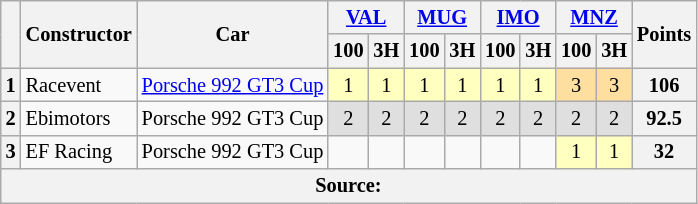<table class="wikitable" style="font-size:85%; vertical-align:top; text-align:center">
<tr>
<th rowspan="2"></th>
<th rowspan="2">Constructor</th>
<th rowspan="2">Car</th>
<th colspan="2"><a href='#'>VAL</a><br></th>
<th colspan="2"><a href='#'>MUG</a><br></th>
<th colspan="2"><a href='#'>IMO</a><br></th>
<th colspan="2"><a href='#'>MNZ</a><br></th>
<th rowspan="2">Points</th>
</tr>
<tr>
<th>100</th>
<th>3H</th>
<th>100</th>
<th>3H</th>
<th>100</th>
<th>3H</th>
<th>100</th>
<th>3H</th>
</tr>
<tr>
<th>1</th>
<td style="text-align:left"> Racevent</td>
<td style="text-align:left"><a href='#'>Porsche 992 GT3 Cup</a></td>
<td style="background:#FFFFBF">1</td>
<td style="background:#FFFFBF">1</td>
<td style="background:#FFFFBF">1</td>
<td style="background:#FFFFBF">1</td>
<td style="background:#FFFFBF">1</td>
<td style="background:#FFFFBF">1</td>
<td style="background:#FFDF9F">3</td>
<td style="background:#FFDF9F">3</td>
<th>106</th>
</tr>
<tr>
<th>2</th>
<td style="text-align:left"> Ebimotors</td>
<td style="text-align:left">Porsche 992 GT3 Cup</td>
<td style="background:#DFDFDF">2</td>
<td style="background:#DFDFDF">2</td>
<td style="background:#DFDFDF">2</td>
<td style="background:#DFDFDF">2</td>
<td style="background:#DFDFDF">2</td>
<td style="background:#DFDFDF">2</td>
<td style="background:#DFDFDF">2</td>
<td style="background:#DFDFDF">2</td>
<th>92.5</th>
</tr>
<tr>
<th>3</th>
<td style="text-align:left"> EF Racing</td>
<td style="text-align:left">Porsche 992 GT3 Cup</td>
<td style="background:#"></td>
<td style="background:#"></td>
<td style="background:#"></td>
<td style="background:#"></td>
<td style="background:#"></td>
<td style="background:#"></td>
<td style="background:#FFFFBF">1</td>
<td style="background:#FFFFBF">1</td>
<th>32</th>
</tr>
<tr>
<th colspan="12">Source:</th>
</tr>
</table>
